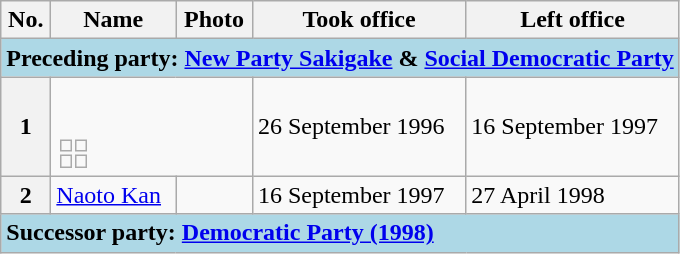<table class="wikitable">
<tr>
<th>No.</th>
<th>Name</th>
<th>Photo</th>
<th>Took office</th>
<th>Left office</th>
</tr>
<tr>
<td style="background:lightblue;" colspan="5"><strong>Preceding party: <a href='#'>New Party Sakigake</a> & <a href='#'>Social Democratic Party</a></strong></td>
</tr>
<tr>
<th>1</th>
<td colspan="2" style="text-align:center;"><br><br><table style="text-align: center;">
<tr>
<td></td>
<td></td>
</tr>
<tr>
<td></td>
<td></td>
</tr>
</table>
<em></td>
<td>26 September 1996</td>
<td>16 September 1997</td>
</tr>
<tr>
<th>2</th>
<td><a href='#'>Naoto Kan</a></td>
<td></td>
<td>16 September 1997</td>
<td>27 April 1998</td>
</tr>
<tr>
<td style="background:lightblue;" colspan="5"><strong>Successor party: <a href='#'>Democratic Party (1998)</a></strong></td>
</tr>
</table>
